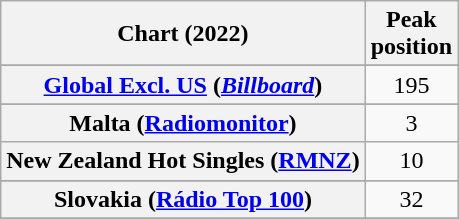<table class="wikitable sortable plainrowheaders" style="text-align:center">
<tr>
<th scope="col">Chart (2022)</th>
<th scope="col">Peak<br>position</th>
</tr>
<tr>
</tr>
<tr>
</tr>
<tr>
<th scope="row"><a href='#'>Global Excl. US</a> (<em><a href='#'>Billboard</a></em>)</th>
<td>195</td>
</tr>
<tr>
</tr>
<tr>
<th scope="row">Malta (<a href='#'>Radiomonitor</a>)</th>
<td>3</td>
</tr>
<tr>
<th scope="row">New Zealand Hot Singles (<a href='#'>RMNZ</a>)</th>
<td>10</td>
</tr>
<tr>
</tr>
<tr>
<th scope="row">Slovakia (<a href='#'>Rádio Top 100</a>)</th>
<td>32</td>
</tr>
<tr>
</tr>
<tr>
</tr>
</table>
